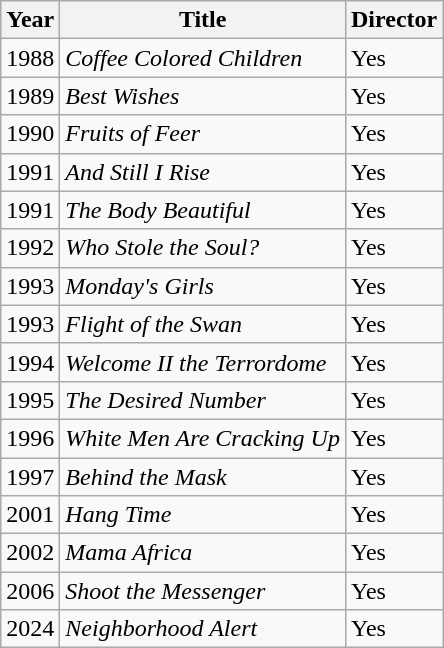<table class="wikitable">
<tr>
<th>Year</th>
<th>Title</th>
<th>Director</th>
</tr>
<tr>
<td>1988</td>
<td><em>Coffee Colored Children</em></td>
<td>Yes</td>
</tr>
<tr>
<td>1989</td>
<td><em>Best Wishes</em></td>
<td>Yes</td>
</tr>
<tr>
<td>1990</td>
<td><em>Fruits of Feer</em></td>
<td>Yes</td>
</tr>
<tr>
<td>1991</td>
<td><em>And Still I Rise</em></td>
<td>Yes</td>
</tr>
<tr>
<td>1991</td>
<td><em>The Body Beautiful</em></td>
<td>Yes</td>
</tr>
<tr>
<td>1992</td>
<td><em>Who Stole the Soul?</em></td>
<td>Yes</td>
</tr>
<tr>
<td>1993</td>
<td><em>Monday's Girls</em></td>
<td>Yes</td>
</tr>
<tr>
<td>1993</td>
<td><em>Flight of the Swan</em></td>
<td>Yes</td>
</tr>
<tr>
<td>1994</td>
<td><em>Welcome II the Terrordome</em></td>
<td>Yes</td>
</tr>
<tr>
<td>1995</td>
<td><em>The Desired Number</em></td>
<td>Yes</td>
</tr>
<tr>
<td>1996</td>
<td><em>White Men Are Cracking Up</em></td>
<td>Yes</td>
</tr>
<tr>
<td>1997</td>
<td><em>Behind the Mask</em></td>
<td>Yes</td>
</tr>
<tr>
<td>2001</td>
<td><em>Hang Time</em></td>
<td>Yes</td>
</tr>
<tr>
<td>2002</td>
<td><em>Mama Africa</em></td>
<td>Yes</td>
</tr>
<tr>
<td>2006</td>
<td><em>Shoot the Messenger</em></td>
<td>Yes</td>
</tr>
<tr>
<td>2024</td>
<td><em>Neighborhood Alert</em></td>
<td>Yes</td>
</tr>
</table>
